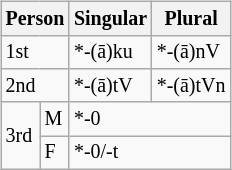<table class="wikitable" style="float:right; font-size:smaller;">
<tr>
<th colspan=2>Person</th>
<th>Singular</th>
<th>Plural</th>
</tr>
<tr>
<td colspan=2>1st</td>
<td>*-(ā)ku</td>
<td>*-(ā)nV</td>
</tr>
<tr>
<td colspan=2>2nd</td>
<td>*-(ā)tV</td>
<td>*-(ā)tVn</td>
</tr>
<tr>
<td rowspan=2>3rd</td>
<td>M</td>
<td colspan=2>*-0</td>
</tr>
<tr>
<td>F</td>
<td colspan=2>*-0/-t</td>
</tr>
</table>
